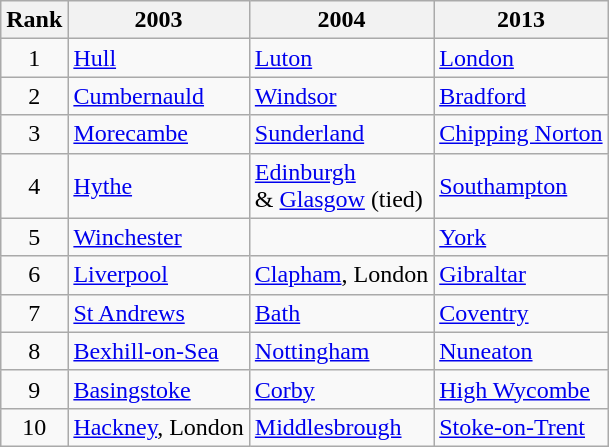<table class="wikitable">
<tr>
<th>Rank</th>
<th>2003</th>
<th>2004</th>
<th>2013</th>
</tr>
<tr>
<td align=center>1</td>
<td><a href='#'>Hull</a></td>
<td><a href='#'>Luton</a></td>
<td><a href='#'>London</a></td>
</tr>
<tr>
<td align=center>2</td>
<td><a href='#'>Cumbernauld</a></td>
<td><a href='#'>Windsor</a></td>
<td><a href='#'>Bradford</a></td>
</tr>
<tr>
<td align=center>3</td>
<td><a href='#'>Morecambe</a></td>
<td><a href='#'>Sunderland</a></td>
<td><a href='#'>Chipping Norton</a></td>
</tr>
<tr>
<td align=center>4</td>
<td><a href='#'>Hythe</a></td>
<td><a href='#'>Edinburgh</a> <br> & <a href='#'>Glasgow</a> (tied)</td>
<td><a href='#'>Southampton</a></td>
</tr>
<tr>
<td align=center>5</td>
<td><a href='#'>Winchester</a></td>
<td></td>
<td><a href='#'>York</a></td>
</tr>
<tr>
<td align=center>6</td>
<td><a href='#'>Liverpool</a></td>
<td><a href='#'>Clapham</a>, London</td>
<td><a href='#'>Gibraltar</a></td>
</tr>
<tr>
<td align=center>7</td>
<td><a href='#'>St Andrews</a></td>
<td><a href='#'>Bath</a></td>
<td><a href='#'>Coventry</a></td>
</tr>
<tr>
<td align=center>8</td>
<td><a href='#'>Bexhill-on-Sea</a></td>
<td><a href='#'>Nottingham</a></td>
<td><a href='#'>Nuneaton</a></td>
</tr>
<tr>
<td align=center>9</td>
<td><a href='#'>Basingstoke</a></td>
<td><a href='#'>Corby</a></td>
<td><a href='#'>High Wycombe</a></td>
</tr>
<tr>
<td align=center>10</td>
<td><a href='#'>Hackney</a>, London</td>
<td><a href='#'>Middlesbrough</a></td>
<td><a href='#'>Stoke-on-Trent</a></td>
</tr>
</table>
